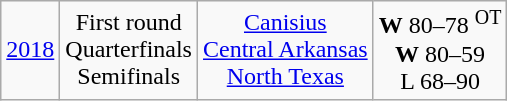<table class="wikitable">
<tr align="center">
<td><a href='#'>2018</a></td>
<td>First round<br>Quarterfinals<br>Semifinals</td>
<td><a href='#'>Canisius</a><br><a href='#'>Central Arkansas</a><br><a href='#'>North Texas</a></td>
<td><strong>W</strong> 80–78 <sup>OT</sup><br><strong>W</strong> 80–59<br>L 68–90</td>
</tr>
</table>
